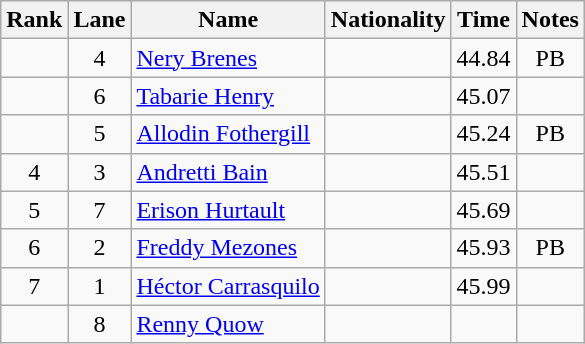<table class="wikitable sortable" style="text-align:center">
<tr>
<th>Rank</th>
<th>Lane</th>
<th>Name</th>
<th>Nationality</th>
<th>Time</th>
<th>Notes</th>
</tr>
<tr>
<td></td>
<td>4</td>
<td align=left><a href='#'>Nery Brenes</a></td>
<td align=left></td>
<td>44.84</td>
<td>PB</td>
</tr>
<tr>
<td></td>
<td>6</td>
<td align=left><a href='#'>Tabarie Henry</a></td>
<td align=left></td>
<td>45.07</td>
<td></td>
</tr>
<tr>
<td></td>
<td>5</td>
<td align=left><a href='#'>Allodin Fothergill</a></td>
<td align=left></td>
<td>45.24</td>
<td>PB</td>
</tr>
<tr>
<td>4</td>
<td>3</td>
<td align=left><a href='#'>Andretti Bain</a></td>
<td align=left></td>
<td>45.51</td>
<td></td>
</tr>
<tr>
<td>5</td>
<td>7</td>
<td align=left><a href='#'>Erison Hurtault</a></td>
<td align=left></td>
<td>45.69</td>
<td></td>
</tr>
<tr>
<td>6</td>
<td>2</td>
<td align=left><a href='#'>Freddy Mezones</a></td>
<td align=left></td>
<td>45.93</td>
<td>PB</td>
</tr>
<tr>
<td>7</td>
<td>1</td>
<td align=left><a href='#'>Héctor Carrasquilo</a></td>
<td align=left></td>
<td>45.99</td>
<td></td>
</tr>
<tr>
<td></td>
<td>8</td>
<td align=left><a href='#'>Renny Quow</a></td>
<td align=left></td>
<td></td>
<td></td>
</tr>
</table>
